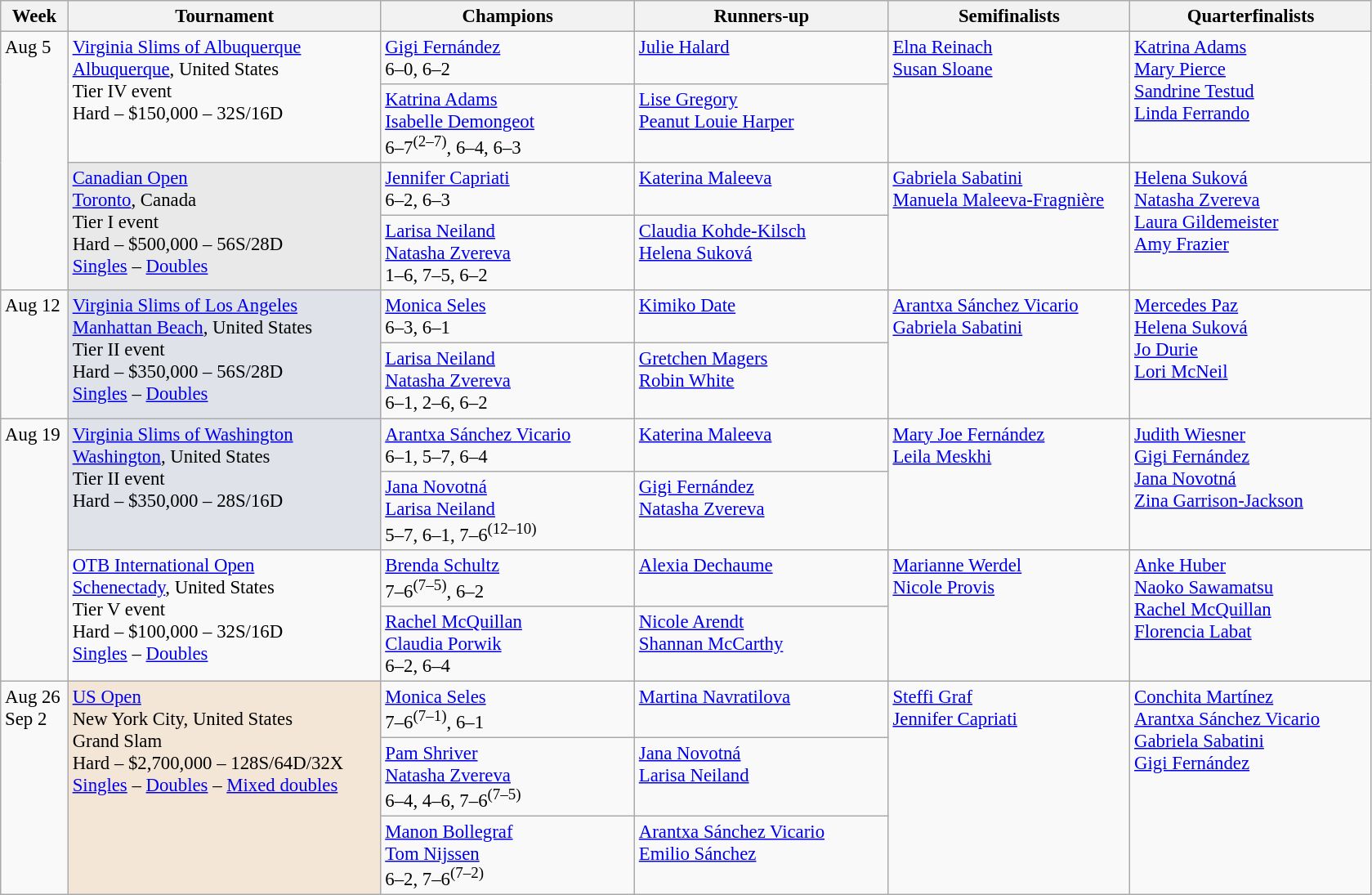<table class=wikitable style=font-size:95%>
<tr>
<th style="width:48px;">Week</th>
<th style="width:248px;">Tournament</th>
<th style="width:200px;">Champions</th>
<th style="width:200px;">Runners-up</th>
<th style="width:190px;">Semifinalists</th>
<th style="width:190px;">Quarterfinalists</th>
</tr>
<tr valign=top>
<td rowspan=4>Aug 5</td>
<td rowspan="2"><a href='#'>Virginia Slims of Albuquerque</a><br> <a href='#'>Albuquerque</a>, United States<br>Tier IV event <br> Hard – $150,000 – 32S/16D</td>
<td> <a href='#'>Gigi Fernández</a><br>6–0, 6–2</td>
<td> <a href='#'>Julie Halard</a></td>
<td rowspan=2> <a href='#'>Elna Reinach</a> <br>  <a href='#'>Susan Sloane</a></td>
<td rowspan=2> <a href='#'>Katrina Adams</a> <br>  <a href='#'>Mary Pierce</a> <br>  <a href='#'>Sandrine Testud</a> <br>  <a href='#'>Linda Ferrando</a></td>
</tr>
<tr valign=top>
<td> <a href='#'>Katrina Adams</a><br> <a href='#'>Isabelle Demongeot</a><br>6–7<sup>(2–7)</sup>, 6–4, 6–3</td>
<td> <a href='#'>Lise Gregory</a><br> <a href='#'>Peanut Louie Harper</a></td>
</tr>
<tr valign=top>
<td rowspan=2 style="background:#E9E9E9;"><a href='#'>Canadian Open</a><br> <a href='#'>Toronto</a>, Canada<br>Tier I event <br> Hard – $500,000 – 56S/28D<br><a href='#'>Singles</a> – <a href='#'>Doubles</a></td>
<td> <a href='#'>Jennifer Capriati</a><br>6–2, 6–3</td>
<td> <a href='#'>Katerina Maleeva</a></td>
<td rowspan=2> <a href='#'>Gabriela Sabatini</a> <br>  <a href='#'>Manuela Maleeva-Fragnière</a></td>
<td rowspan=2> <a href='#'>Helena Suková</a> <br>  <a href='#'>Natasha Zvereva</a> <br>  <a href='#'>Laura Gildemeister</a> <br>  <a href='#'>Amy Frazier</a></td>
</tr>
<tr valign=top>
<td> <a href='#'>Larisa Neiland</a><br> <a href='#'>Natasha Zvereva</a><br>1–6, 7–5, 6–2</td>
<td> <a href='#'>Claudia Kohde-Kilsch</a><br> <a href='#'>Helena Suková</a></td>
</tr>
<tr valign=top>
<td rowspan=2>Aug 12</td>
<td rowspan="2" bgcolor=#dfe2e9><a href='#'>Virginia Slims of Los Angeles</a><br> <a href='#'>Manhattan Beach</a>, United States<br>Tier II event <br> Hard – $350,000 – 56S/28D<br><a href='#'>Singles</a> – <a href='#'>Doubles</a></td>
<td> <a href='#'>Monica Seles</a><br>6–3, 6–1</td>
<td> <a href='#'>Kimiko Date</a></td>
<td rowspan=2> <a href='#'>Arantxa Sánchez Vicario</a> <br>  <a href='#'>Gabriela Sabatini</a></td>
<td rowspan=2> <a href='#'>Mercedes Paz</a> <br>  <a href='#'>Helena Suková</a> <br>  <a href='#'>Jo Durie</a> <br>  <a href='#'>Lori McNeil</a></td>
</tr>
<tr valign=top>
<td> <a href='#'>Larisa Neiland</a><br> <a href='#'>Natasha Zvereva</a><br>6–1, 2–6, 6–2</td>
<td> <a href='#'>Gretchen Magers</a><br> <a href='#'>Robin White</a></td>
</tr>
<tr valign=top>
<td rowspan=4>Aug 19</td>
<td rowspan="2" bgcolor=#dfe2e9><a href='#'>Virginia Slims of Washington</a><br> <a href='#'>Washington</a>, United States<br>Tier II event <br> Hard – $350,000 – 28S/16D</td>
<td> <a href='#'>Arantxa Sánchez Vicario</a><br>6–1, 5–7, 6–4</td>
<td> <a href='#'>Katerina Maleeva</a></td>
<td rowspan=2> <a href='#'>Mary Joe Fernández</a> <br>  <a href='#'>Leila Meskhi</a></td>
<td rowspan=2> <a href='#'>Judith Wiesner</a> <br>  <a href='#'>Gigi Fernández</a> <br>  <a href='#'>Jana Novotná</a> <br>  <a href='#'>Zina Garrison-Jackson</a></td>
</tr>
<tr valign=top>
<td> <a href='#'>Jana Novotná</a> <br>  <a href='#'>Larisa Neiland</a><br>5–7, 6–1, 7–6<sup>(12–10)</sup></td>
<td> <a href='#'>Gigi Fernández</a> <br>  <a href='#'>Natasha Zvereva</a></td>
</tr>
<tr valign=top>
<td rowspan="2"><a href='#'>OTB International Open</a><br> <a href='#'>Schenectady</a>, United States<br>Tier V event <br> Hard – $100,000 – 32S/16D<br><a href='#'>Singles</a> – <a href='#'>Doubles</a></td>
<td> <a href='#'>Brenda Schultz</a><br>7–6<sup>(7–5)</sup>, 6–2</td>
<td> <a href='#'>Alexia Dechaume</a></td>
<td rowspan=2> <a href='#'>Marianne Werdel</a> <br>  <a href='#'>Nicole Provis</a></td>
<td rowspan=2> <a href='#'>Anke Huber</a> <br>  <a href='#'>Naoko Sawamatsu</a> <br>  <a href='#'>Rachel McQuillan</a> <br>  <a href='#'>Florencia Labat</a></td>
</tr>
<tr valign=top>
<td> <a href='#'>Rachel McQuillan</a> <br>  <a href='#'>Claudia Porwik</a><br>6–2, 6–4</td>
<td> <a href='#'>Nicole Arendt</a> <br>  <a href='#'>Shannan McCarthy</a></td>
</tr>
<tr valign=top>
<td rowspan=3>Aug 26<br>Sep 2</td>
<td rowspan=3 style="background:#F3E6D7;"><a href='#'>US Open</a><br> New York City, United States<br>Grand Slam<br>Hard – $2,700,000 – 128S/64D/32X<br><a href='#'>Singles</a> – <a href='#'>Doubles</a> – <a href='#'>Mixed doubles</a></td>
<td> <a href='#'>Monica Seles</a><br>7–6<sup>(7–1)</sup>, 6–1</td>
<td> <a href='#'>Martina Navratilova</a></td>
<td rowspan=3> <a href='#'>Steffi Graf</a> <br>  <a href='#'>Jennifer Capriati</a></td>
<td rowspan=3> <a href='#'>Conchita Martínez</a> <br>  <a href='#'>Arantxa Sánchez Vicario</a> <br>  <a href='#'>Gabriela Sabatini</a> <br>  <a href='#'>Gigi Fernández</a></td>
</tr>
<tr valign=top>
<td> <a href='#'>Pam Shriver</a> <br>  <a href='#'>Natasha Zvereva</a><br>6–4, 4–6, 7–6<sup>(7–5)</sup></td>
<td> <a href='#'>Jana Novotná</a> <br>  <a href='#'>Larisa Neiland</a></td>
</tr>
<tr valign=top>
<td> <a href='#'>Manon Bollegraf</a> <br>  <a href='#'>Tom Nijssen</a><br>6–2, 7–6<sup>(7–2)</sup></td>
<td> <a href='#'>Arantxa Sánchez Vicario</a> <br>  <a href='#'>Emilio Sánchez</a></td>
</tr>
</table>
